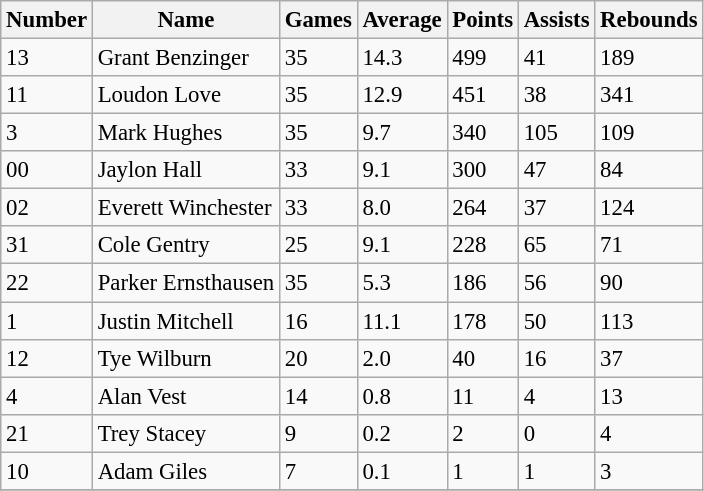<table class="wikitable" style="font-size: 95%;">
<tr>
<th>Number</th>
<th>Name</th>
<th>Games</th>
<th>Average</th>
<th>Points</th>
<th>Assists</th>
<th>Rebounds</th>
</tr>
<tr>
<td>13</td>
<td>Grant Benzinger</td>
<td>35</td>
<td>14.3</td>
<td>499</td>
<td>41</td>
<td>189</td>
</tr>
<tr>
<td>11</td>
<td>Loudon Love</td>
<td>35</td>
<td>12.9</td>
<td>451</td>
<td>38</td>
<td>341</td>
</tr>
<tr>
<td>3</td>
<td>Mark Hughes</td>
<td>35</td>
<td>9.7</td>
<td>340</td>
<td>105</td>
<td>109</td>
</tr>
<tr>
<td>00</td>
<td>Jaylon Hall</td>
<td>33</td>
<td>9.1</td>
<td>300</td>
<td>47</td>
<td>84</td>
</tr>
<tr>
<td>02</td>
<td>Everett Winchester</td>
<td>33</td>
<td>8.0</td>
<td>264</td>
<td>37</td>
<td>124</td>
</tr>
<tr>
<td>31</td>
<td>Cole Gentry</td>
<td>25</td>
<td>9.1</td>
<td>228</td>
<td>65</td>
<td>71</td>
</tr>
<tr>
<td>22</td>
<td>Parker Ernsthausen</td>
<td>35</td>
<td>5.3</td>
<td>186</td>
<td>56</td>
<td>90</td>
</tr>
<tr>
<td>1</td>
<td>Justin Mitchell</td>
<td>16</td>
<td>11.1</td>
<td>178</td>
<td>50</td>
<td>113</td>
</tr>
<tr>
<td>12</td>
<td>Tye Wilburn</td>
<td>20</td>
<td>2.0</td>
<td>40</td>
<td>16</td>
<td>37</td>
</tr>
<tr>
<td>4</td>
<td>Alan Vest</td>
<td>14</td>
<td>0.8</td>
<td>11</td>
<td>4</td>
<td>13</td>
</tr>
<tr>
<td>21</td>
<td>Trey Stacey</td>
<td>9</td>
<td>0.2</td>
<td>2</td>
<td>0</td>
<td>4</td>
</tr>
<tr>
<td>10</td>
<td>Adam Giles</td>
<td>7</td>
<td>0.1</td>
<td>1</td>
<td>1</td>
<td>3</td>
</tr>
<tr>
</tr>
</table>
